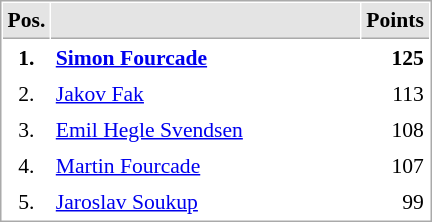<table cellspacing="1" cellpadding="3" style="border:1px solid #AAAAAA;font-size:90%">
<tr bgcolor="#E4E4E4">
<th style="border-bottom:1px solid #AAAAAA" width=10>Pos.</th>
<th style="border-bottom:1px solid #AAAAAA" width=200></th>
<th style="border-bottom:1px solid #AAAAAA" width=20>Points</th>
</tr>
<tr>
<td align="center"><strong>1.</strong></td>
<td> <strong><a href='#'>Simon Fourcade</a></strong></td>
<td align="right"><strong>125</strong></td>
</tr>
<tr>
<td align="center">2.</td>
<td> <a href='#'>Jakov Fak</a></td>
<td align="right">113</td>
</tr>
<tr>
<td align="center">3.</td>
<td> <a href='#'>Emil Hegle Svendsen</a></td>
<td align="right">108</td>
</tr>
<tr>
<td align="center">4.</td>
<td> <a href='#'>Martin Fourcade</a></td>
<td align="right">107</td>
</tr>
<tr>
<td align="center">5.</td>
<td> <a href='#'>Jaroslav Soukup</a></td>
<td align="right">99</td>
</tr>
</table>
